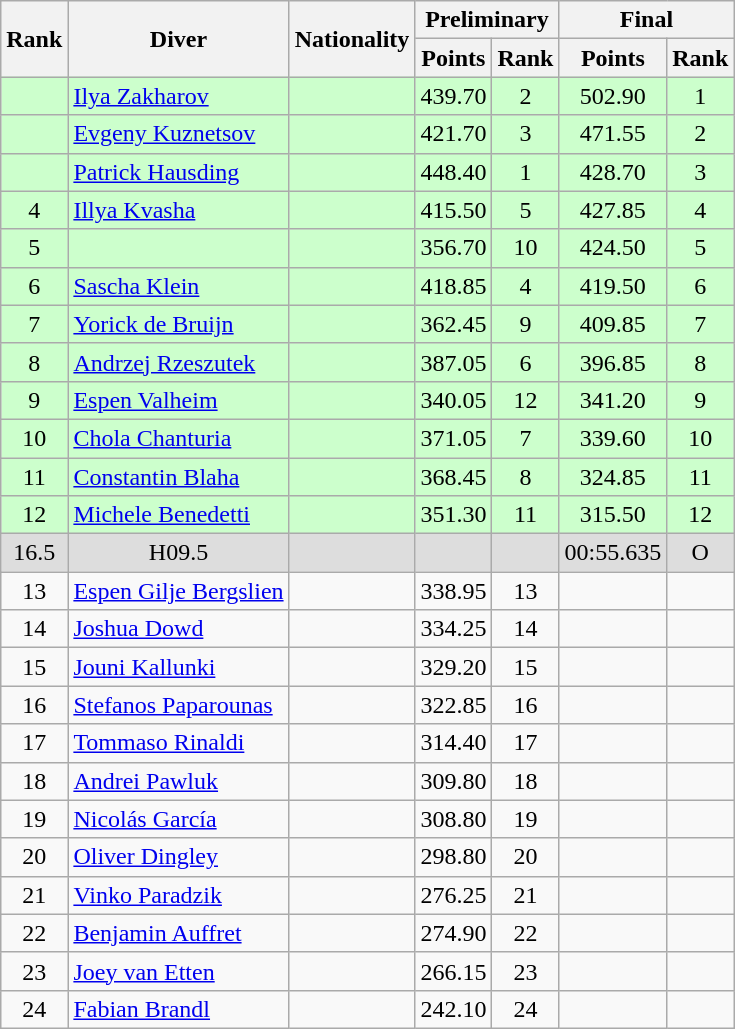<table class="wikitable sortable" style="text-align:center">
<tr>
<th rowspan=2>Rank</th>
<th rowspan=2>Diver</th>
<th rowspan=2>Nationality</th>
<th colspan="2">Preliminary</th>
<th colspan="2">Final</th>
</tr>
<tr>
<th>Points</th>
<th>Rank</th>
<th>Points</th>
<th>Rank</th>
</tr>
<tr bgcolor=ccffcc>
<td></td>
<td align=left><a href='#'>Ilya Zakharov</a></td>
<td align=left></td>
<td>439.70</td>
<td>2</td>
<td>502.90</td>
<td>1</td>
</tr>
<tr bgcolor=ccffcc>
<td></td>
<td align=left><a href='#'>Evgeny Kuznetsov</a></td>
<td align=left></td>
<td>421.70</td>
<td>3</td>
<td>471.55</td>
<td>2</td>
</tr>
<tr bgcolor=ccffcc>
<td></td>
<td align=left><a href='#'>Patrick Hausding</a></td>
<td align=left></td>
<td>448.40</td>
<td>1</td>
<td>428.70</td>
<td>3</td>
</tr>
<tr bgcolor=ccffcc>
<td>4</td>
<td align=left><a href='#'>Illya Kvasha</a></td>
<td align=left></td>
<td>415.50</td>
<td>5</td>
<td>427.85</td>
<td>4</td>
</tr>
<tr bgcolor=ccffcc>
<td>5</td>
<td align=left></td>
<td align=left></td>
<td>356.70</td>
<td>10</td>
<td>424.50</td>
<td>5</td>
</tr>
<tr bgcolor=ccffcc>
<td>6</td>
<td align=left><a href='#'>Sascha Klein</a></td>
<td align=left></td>
<td>418.85</td>
<td>4</td>
<td>419.50</td>
<td>6</td>
</tr>
<tr bgcolor=ccffcc>
<td>7</td>
<td align=left><a href='#'>Yorick de Bruijn</a></td>
<td align=left></td>
<td>362.45</td>
<td>9</td>
<td>409.85</td>
<td>7</td>
</tr>
<tr bgcolor=ccffcc>
<td>8</td>
<td align=left><a href='#'>Andrzej Rzeszutek</a></td>
<td align=left></td>
<td>387.05</td>
<td>6</td>
<td>396.85</td>
<td>8</td>
</tr>
<tr bgcolor=ccffcc>
<td>9</td>
<td align=left><a href='#'>Espen Valheim</a></td>
<td align=left></td>
<td>340.05</td>
<td>12</td>
<td>341.20</td>
<td>9</td>
</tr>
<tr bgcolor=ccffcc>
<td>10</td>
<td align=left><a href='#'>Chola Chanturia</a></td>
<td align=left></td>
<td>371.05</td>
<td>7</td>
<td>339.60</td>
<td>10</td>
</tr>
<tr bgcolor=ccffcc>
<td>11</td>
<td align=left><a href='#'>Constantin Blaha</a></td>
<td align=left></td>
<td>368.45</td>
<td>8</td>
<td>324.85</td>
<td>11</td>
</tr>
<tr bgcolor=ccffcc>
<td>12</td>
<td align=left><a href='#'>Michele Benedetti</a></td>
<td align=left></td>
<td>351.30</td>
<td>11</td>
<td>315.50</td>
<td>12</td>
</tr>
<tr bgcolor=#DDDDDD>
<td><span>16.5</span></td>
<td><span>H09.5</span></td>
<td></td>
<td></td>
<td></td>
<td><span>00:55.635</span></td>
<td><span>O</span></td>
</tr>
<tr>
<td>13</td>
<td align=left><a href='#'>Espen Gilje Bergslien</a></td>
<td align=left></td>
<td>338.95</td>
<td>13</td>
<td></td>
<td></td>
</tr>
<tr>
<td>14</td>
<td align=left><a href='#'>Joshua Dowd</a></td>
<td align=left></td>
<td>334.25</td>
<td>14</td>
<td></td>
<td></td>
</tr>
<tr>
<td>15</td>
<td align=left><a href='#'>Jouni Kallunki</a></td>
<td align=left></td>
<td>329.20</td>
<td>15</td>
<td></td>
<td></td>
</tr>
<tr>
<td>16</td>
<td align=left><a href='#'>Stefanos Paparounas</a></td>
<td align=left></td>
<td>322.85</td>
<td>16</td>
<td></td>
<td></td>
</tr>
<tr>
<td>17</td>
<td align=left><a href='#'>Tommaso Rinaldi</a></td>
<td align=left></td>
<td>314.40</td>
<td>17</td>
<td></td>
<td></td>
</tr>
<tr>
<td>18</td>
<td align=left><a href='#'>Andrei Pawluk</a></td>
<td align=left></td>
<td>309.80</td>
<td>18</td>
<td></td>
<td></td>
</tr>
<tr>
<td>19</td>
<td align=left><a href='#'>Nicolás García</a></td>
<td align=left></td>
<td>308.80</td>
<td>19</td>
<td></td>
<td></td>
</tr>
<tr>
<td>20</td>
<td align=left><a href='#'>Oliver Dingley</a></td>
<td align=left></td>
<td>298.80</td>
<td>20</td>
<td></td>
<td></td>
</tr>
<tr>
<td>21</td>
<td align=left><a href='#'>Vinko Paradzik</a></td>
<td align=left></td>
<td>276.25</td>
<td>21</td>
<td></td>
<td></td>
</tr>
<tr>
<td>22</td>
<td align=left><a href='#'>Benjamin Auffret</a></td>
<td align=left></td>
<td>274.90</td>
<td>22</td>
<td></td>
<td></td>
</tr>
<tr>
<td>23</td>
<td align=left><a href='#'>Joey van Etten</a></td>
<td align=left></td>
<td>266.15</td>
<td>23</td>
<td></td>
<td></td>
</tr>
<tr>
<td>24</td>
<td align=left><a href='#'>Fabian Brandl</a></td>
<td align=left></td>
<td>242.10</td>
<td>24</td>
<td></td>
<td></td>
</tr>
</table>
